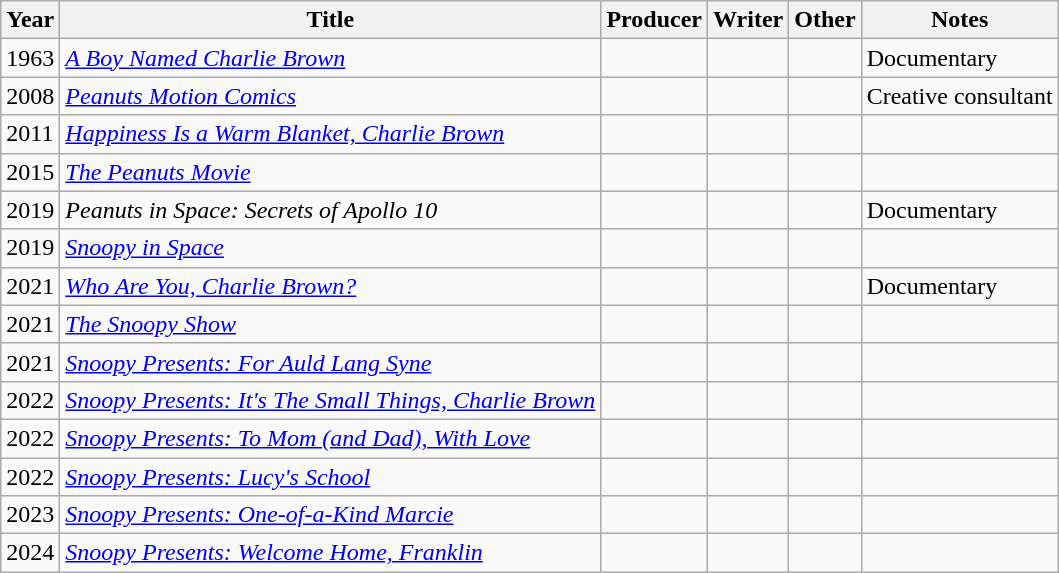<table class="wikitable">
<tr>
<th>Year</th>
<th>Title</th>
<th>Producer</th>
<th>Writer</th>
<th>Other</th>
<th>Notes</th>
</tr>
<tr>
<td>1963</td>
<td><em><a href='#'>A Boy Named Charlie Brown</a></em></td>
<td></td>
<td></td>
<td></td>
<td>Documentary</td>
</tr>
<tr>
<td>2008</td>
<td><em><a href='#'>Peanuts Motion Comics</a></em></td>
<td></td>
<td></td>
<td></td>
<td>Creative consultant</td>
</tr>
<tr>
<td>2011</td>
<td><em><a href='#'>Happiness Is a Warm Blanket, Charlie Brown</a></em></td>
<td></td>
<td></td>
<td></td>
<td></td>
</tr>
<tr>
<td>2015</td>
<td><em><a href='#'>The Peanuts Movie</a></em></td>
<td></td>
<td></td>
<td></td>
<td></td>
</tr>
<tr>
<td>2019</td>
<td><em>Peanuts in Space: Secrets of Apollo 10</em></td>
<td></td>
<td></td>
<td></td>
<td>Documentary</td>
</tr>
<tr>
<td>2019</td>
<td><em><a href='#'>Snoopy in Space</a></em></td>
<td></td>
<td></td>
<td></td>
<td></td>
</tr>
<tr>
<td>2021</td>
<td><em><a href='#'>Who Are You, Charlie Brown?</a></em></td>
<td></td>
<td></td>
<td></td>
<td>Documentary</td>
</tr>
<tr>
<td>2021</td>
<td><em><a href='#'>The Snoopy Show</a></em></td>
<td></td>
<td></td>
<td></td>
<td></td>
</tr>
<tr>
<td>2021</td>
<td><em><a href='#'>Snoopy Presents: For Auld Lang Syne</a></em></td>
<td></td>
<td></td>
<td></td>
<td></td>
</tr>
<tr>
<td>2022</td>
<td><em><a href='#'>Snoopy Presents: It's The Small Things, Charlie Brown</a></em></td>
<td></td>
<td></td>
<td></td>
<td></td>
</tr>
<tr>
<td>2022</td>
<td><em><a href='#'>Snoopy Presents: To Mom (and Dad), With Love</a></em></td>
<td></td>
<td></td>
<td></td>
<td></td>
</tr>
<tr>
<td>2022</td>
<td><em><a href='#'>Snoopy Presents: Lucy's School</a></em></td>
<td></td>
<td></td>
<td></td>
<td></td>
</tr>
<tr>
<td>2023</td>
<td><em><a href='#'>Snoopy Presents: One-of-a-Kind Marcie</a></em></td>
<td></td>
<td></td>
<td></td>
<td></td>
</tr>
<tr>
<td>2024</td>
<td><em><a href='#'>Snoopy Presents: Welcome Home, Franklin</a></em></td>
<td></td>
<td></td>
<td></td>
<td></td>
</tr>
</table>
